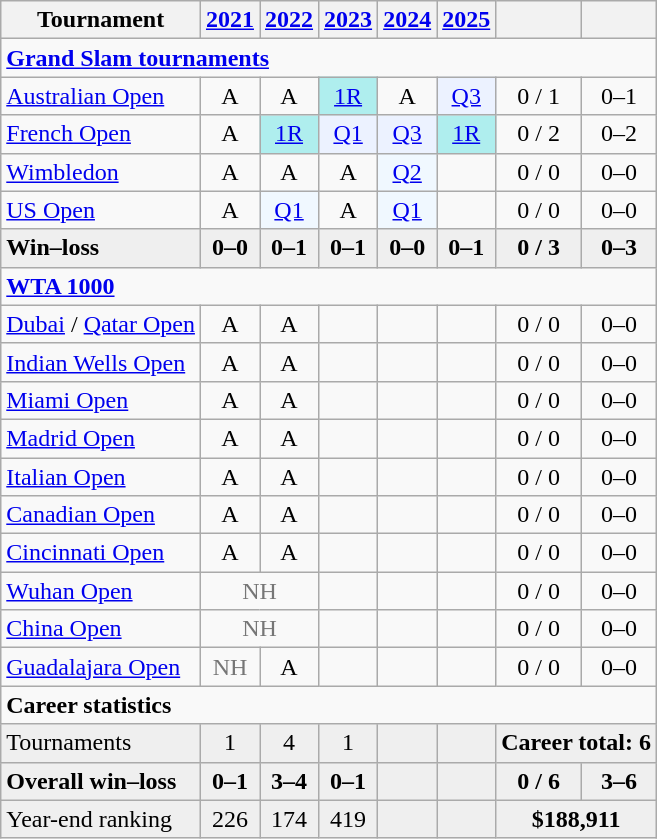<table class="wikitable" style="text-align:center">
<tr>
<th>Tournament</th>
<th><a href='#'>2021</a></th>
<th><a href='#'>2022</a></th>
<th><a href='#'>2023</a></th>
<th><a href='#'>2024</a></th>
<th><a href='#'>2025</a></th>
<th></th>
<th></th>
</tr>
<tr>
<td colspan="8" align="left"><strong><a href='#'>Grand Slam tournaments</a></strong></td>
</tr>
<tr>
<td align="left"><a href='#'>Australian Open</a></td>
<td>A</td>
<td>A</td>
<td bgcolor=afeeee><a href='#'>1R</a></td>
<td>A</td>
<td bgcolor=ecf2ff><a href='#'>Q3</a></td>
<td>0 / 1</td>
<td>0–1</td>
</tr>
<tr>
<td align="left"><a href='#'>French Open</a></td>
<td>A</td>
<td bgcolor="afeeee"><a href='#'>1R</a></td>
<td bgcolor=ecf2ff><a href='#'>Q1</a></td>
<td bgcolor=ecf2ff><a href='#'>Q3</a></td>
<td bgcolor=afeeee><a href='#'>1R</a></td>
<td>0 / 2</td>
<td>0–2</td>
</tr>
<tr>
<td align="left"><a href='#'>Wimbledon</a></td>
<td>A</td>
<td>A</td>
<td>A</td>
<td bgcolor="f0f8ff"><a href='#'>Q2</a></td>
<td></td>
<td>0 / 0</td>
<td>0–0</td>
</tr>
<tr>
<td align="left"><a href='#'>US Open</a></td>
<td>A</td>
<td bgcolor="f0f8ff"><a href='#'>Q1</a></td>
<td>A</td>
<td bgcolor="f0f8ff"><a href='#'>Q1</a></td>
<td></td>
<td>0 / 0</td>
<td>0–0</td>
</tr>
<tr style="background:#efefef;font-weight:bold">
<td align="left">Win–loss</td>
<td>0–0</td>
<td>0–1</td>
<td>0–1</td>
<td>0–0</td>
<td>0–1</td>
<td>0 / 3</td>
<td>0–3</td>
</tr>
<tr>
<td colspan="8" align="left"><strong><a href='#'>WTA 1000</a></strong></td>
</tr>
<tr>
<td align=left><a href='#'>Dubai</a> / <a href='#'>Qatar Open</a></td>
<td>A</td>
<td>A</td>
<td></td>
<td></td>
<td></td>
<td>0 / 0</td>
<td>0–0</td>
</tr>
<tr>
<td align=left><a href='#'>Indian Wells Open</a></td>
<td>A</td>
<td>A</td>
<td></td>
<td></td>
<td></td>
<td>0 / 0</td>
<td>0–0</td>
</tr>
<tr>
<td align=left><a href='#'>Miami Open</a></td>
<td>A</td>
<td>A</td>
<td></td>
<td></td>
<td></td>
<td>0 / 0</td>
<td>0–0</td>
</tr>
<tr>
<td align=left><a href='#'>Madrid Open</a></td>
<td>A</td>
<td>A</td>
<td></td>
<td></td>
<td></td>
<td>0 / 0</td>
<td>0–0</td>
</tr>
<tr>
<td align=left><a href='#'>Italian Open</a></td>
<td>A</td>
<td>A</td>
<td></td>
<td></td>
<td></td>
<td>0 / 0</td>
<td>0–0</td>
</tr>
<tr>
<td align=left><a href='#'>Canadian Open</a></td>
<td>A</td>
<td>A</td>
<td></td>
<td></td>
<td></td>
<td>0 / 0</td>
<td>0–0</td>
</tr>
<tr>
<td align=left><a href='#'>Cincinnati Open</a></td>
<td>A</td>
<td>A</td>
<td></td>
<td></td>
<td></td>
<td>0 / 0</td>
<td>0–0</td>
</tr>
<tr>
<td align=left><a href='#'>Wuhan Open</a></td>
<td colspan="2" style=color:#767676>NH</td>
<td></td>
<td></td>
<td></td>
<td>0 / 0</td>
<td>0–0</td>
</tr>
<tr>
<td align=left><a href='#'>China Open</a></td>
<td colspan="2" style=color:#767676>NH</td>
<td></td>
<td></td>
<td></td>
<td>0 / 0</td>
<td>0–0</td>
</tr>
<tr>
<td align=left><a href='#'>Guadalajara Open</a></td>
<td style=color:#767676>NH</td>
<td>A</td>
<td></td>
<td></td>
<td></td>
<td>0 / 0</td>
<td>0–0</td>
</tr>
<tr>
<td colspan="8" align="left"><strong>Career statistics</strong></td>
</tr>
<tr bgcolor=efefef>
<td align=left>Tournaments</td>
<td>1</td>
<td>4</td>
<td>1</td>
<td></td>
<td></td>
<td colspan="4"><strong>Career total: 6</strong></td>
</tr>
<tr style="background:#efefef;font-weight:bold">
<td align=left>Overall win–loss</td>
<td>0–1</td>
<td>3–4</td>
<td>0–1</td>
<td></td>
<td></td>
<td>0 / 6</td>
<td>3–6</td>
</tr>
<tr bgcolor=efefef>
<td align=left>Year-end ranking</td>
<td>226</td>
<td>174</td>
<td>419</td>
<td></td>
<td></td>
<td colspan="3"><strong>$188,911</strong></td>
</tr>
</table>
